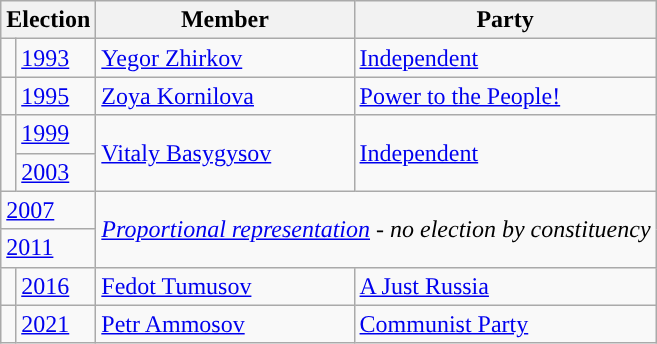<table class="wikitable">
<tr>
<th colspan="2">Election</th>
<th>Member</th>
<th>Party</th>
</tr>
<tr>
<td style="background-color: "></td>
<td><a href='#'>1993</a></td>
<td><a href='#'>Yegor Zhirkov</a></td>
<td><a href='#'>Independent</a></td>
</tr>
<tr>
<td style="background-color:"></td>
<td><a href='#'>1995</a></td>
<td><a href='#'>Zoya Kornilova</a></td>
<td><a href='#'>Power to the People!</a></td>
</tr>
<tr>
<td rowspan=2 style="background-color:"></td>
<td><a href='#'>1999</a></td>
<td rowspan=2><a href='#'>Vitaly Basygysov</a></td>
<td rowspan=2><a href='#'>Independent</a></td>
</tr>
<tr>
<td><a href='#'>2003</a></td>
</tr>
<tr>
<td colspan=2><a href='#'>2007</a></td>
<td colspan=2 rowspan=2><em><a href='#'>Proportional representation</a> - no election by constituency</em></td>
</tr>
<tr>
<td colspan=2><a href='#'>2011</a></td>
</tr>
<tr>
<td style="background-color: "></td>
<td><a href='#'>2016</a></td>
<td><a href='#'>Fedot Tumusov</a></td>
<td><a href='#'>A Just Russia</a></td>
</tr>
<tr>
<td style="background-color: "></td>
<td><a href='#'>2021</a></td>
<td><a href='#'>Petr Ammosov</a></td>
<td><a href='#'>Communist Party</a></td>
</tr>
</table>
